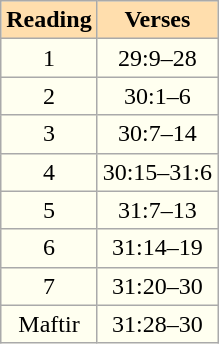<table class="wikitable" style="background:Ivory; text-align:center">
<tr>
<th style="background:Navajowhite;">Reading</th>
<th style="background:Navajowhite;">Verses</th>
</tr>
<tr>
<td>1</td>
<td>29:9–28</td>
</tr>
<tr>
<td>2</td>
<td>30:1–6</td>
</tr>
<tr>
<td>3</td>
<td>30:7–14</td>
</tr>
<tr>
<td>4</td>
<td>30:15–31:6</td>
</tr>
<tr>
<td>5</td>
<td>31:7–13</td>
</tr>
<tr>
<td>6</td>
<td>31:14–19</td>
</tr>
<tr>
<td>7</td>
<td>31:20–30</td>
</tr>
<tr>
<td>Maftir</td>
<td>31:28–30</td>
</tr>
</table>
